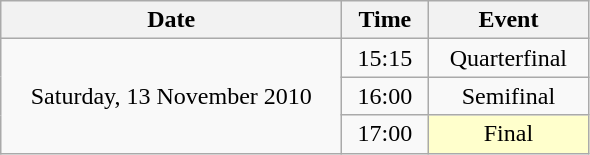<table class = "wikitable" style="text-align:center;">
<tr>
<th width=220>Date</th>
<th width=50>Time</th>
<th width=100>Event</th>
</tr>
<tr>
<td rowspan=3>Saturday, 13 November 2010</td>
<td>15:15</td>
<td>Quarterfinal</td>
</tr>
<tr>
<td>16:00</td>
<td>Semifinal</td>
</tr>
<tr>
<td>17:00</td>
<td bgcolor=ffffcc>Final</td>
</tr>
</table>
